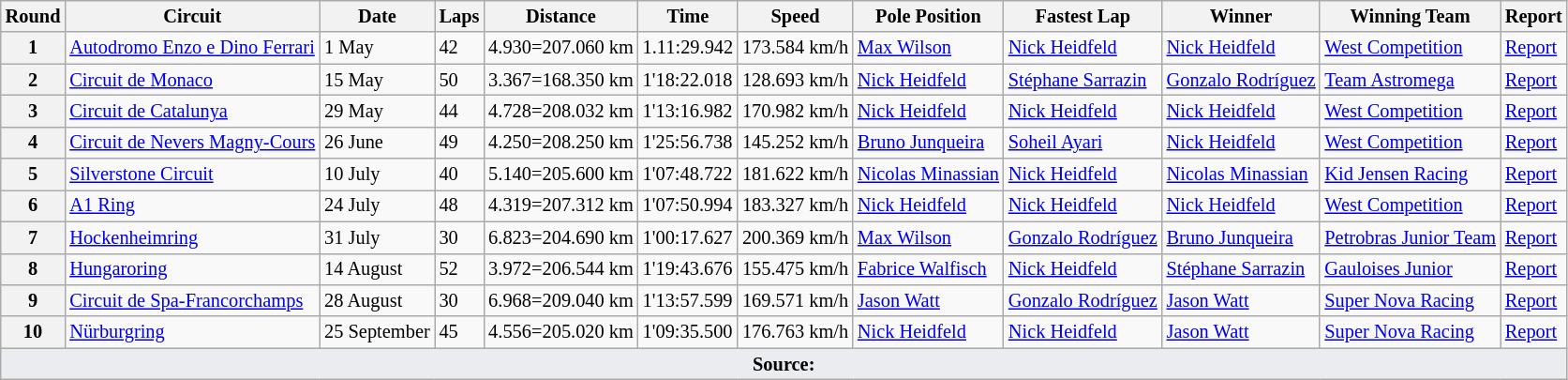<table class="wikitable" style="font-size:85%">
<tr>
<th>Round</th>
<th>Circuit</th>
<th>Date</th>
<th>Laps</th>
<th>Distance</th>
<th>Time</th>
<th>Speed</th>
<th>Pole Position</th>
<th>Fastest Lap</th>
<th>Winner</th>
<th>Winning Team</th>
<th>Report</th>
</tr>
<tr>
<th>1</th>
<td nowrap> <a href='#'>Autodromo Enzo e Dino Ferrari</a></td>
<td nowrap>1 May</td>
<td>42</td>
<td>4.930=207.060 km</td>
<td>1.11:29.942</td>
<td>173.584 km/h</td>
<td nowrap> <a href='#'>Max Wilson</a></td>
<td nowrap> <a href='#'>Nick Heidfeld</a></td>
<td nowrap> <a href='#'>Nick Heidfeld</a></td>
<td nowrap> <a href='#'>West Competition</a></td>
<td><a href='#'>Report</a></td>
</tr>
<tr>
<th>2</th>
<td nowrap> <a href='#'>Circuit de Monaco</a></td>
<td nowrap>15 May</td>
<td>50</td>
<td>3.367=168.350 km</td>
<td>1'18:22.018</td>
<td>128.693 km/h</td>
<td nowrap> <a href='#'>Nick Heidfeld</a></td>
<td nowrap> <a href='#'>Stéphane Sarrazin</a></td>
<td nowrap> <a href='#'>Gonzalo Rodríguez</a></td>
<td nowrap> <a href='#'>Team Astromega</a></td>
<td><a href='#'>Report</a></td>
</tr>
<tr>
<th>3</th>
<td nowrap> <a href='#'>Circuit de Catalunya</a></td>
<td nowrap>29 May</td>
<td>44</td>
<td>4.728=208.032 km</td>
<td>1'13:16.982</td>
<td>170.982 km/h</td>
<td nowrap> <a href='#'>Nick Heidfeld</a></td>
<td nowrap> <a href='#'>Nick Heidfeld</a></td>
<td nowrap> <a href='#'>Nick Heidfeld</a></td>
<td nowrap> <a href='#'>West Competition</a></td>
<td><a href='#'>Report</a></td>
</tr>
<tr>
<th>4</th>
<td nowrap> <a href='#'>Circuit de Nevers Magny-Cours</a></td>
<td nowrap>26 June</td>
<td>49</td>
<td>4.250=208.250 km</td>
<td>1'25:56.738</td>
<td>145.252 km/h</td>
<td nowrap> <a href='#'>Bruno Junqueira</a></td>
<td nowrap> <a href='#'>Soheil Ayari</a></td>
<td nowrap> <a href='#'>Nick Heidfeld</a></td>
<td nowrap> <a href='#'>West Competition</a></td>
<td><a href='#'>Report</a></td>
</tr>
<tr>
<th>5</th>
<td nowrap> <a href='#'>Silverstone Circuit</a></td>
<td nowrap>10 July</td>
<td>40</td>
<td>5.140=205.600 km</td>
<td>1'07:48.722</td>
<td>181.622 km/h</td>
<td nowrap> <a href='#'>Nicolas Minassian</a></td>
<td nowrap> <a href='#'>Nick Heidfeld</a></td>
<td nowrap> <a href='#'>Nicolas Minassian</a></td>
<td nowrap> <a href='#'>Kid Jensen Racing</a></td>
<td><a href='#'>Report</a></td>
</tr>
<tr>
<th>6</th>
<td nowrap> <a href='#'>A1 Ring</a></td>
<td nowrap>24 July</td>
<td>48</td>
<td>4.319=207.312 km</td>
<td>1'07:50.994</td>
<td>183.327 km/h</td>
<td nowrap> <a href='#'>Nick Heidfeld</a></td>
<td nowrap> <a href='#'>Nick Heidfeld</a></td>
<td nowrap> <a href='#'>Nick Heidfeld</a></td>
<td nowrap> <a href='#'>West Competition</a></td>
<td><a href='#'>Report</a></td>
</tr>
<tr>
<th>7</th>
<td nowrap> <a href='#'>Hockenheimring</a></td>
<td nowrap>31 July</td>
<td>30</td>
<td>6.823=204.690 km</td>
<td>1'00:17.627</td>
<td>200.369 km/h</td>
<td nowrap> <a href='#'>Max Wilson</a></td>
<td nowrap> <a href='#'>Gonzalo Rodríguez</a></td>
<td nowrap> <a href='#'>Bruno Junqueira</a></td>
<td nowrap> <a href='#'>Petrobras Junior Team</a></td>
<td><a href='#'>Report</a></td>
</tr>
<tr>
<th>8</th>
<td nowrap> <a href='#'>Hungaroring</a></td>
<td nowrap>14 August</td>
<td>52</td>
<td>3.972=206.544 km</td>
<td>1'19:43.676</td>
<td>155.475 km/h</td>
<td nowrap> <a href='#'>Fabrice Walfisch</a></td>
<td nowrap> <a href='#'>Nick Heidfeld</a></td>
<td nowrap> <a href='#'>Stéphane Sarrazin</a></td>
<td nowrap> <a href='#'>Gauloises Junior</a></td>
<td><a href='#'>Report</a></td>
</tr>
<tr>
<th>9</th>
<td nowrap> <a href='#'>Circuit de Spa-Francorchamps</a></td>
<td nowrap>28 August</td>
<td>30</td>
<td>6.968=209.040 km</td>
<td>1'13:57.599</td>
<td>169.571 km/h</td>
<td nowrap> <a href='#'>Jason Watt</a></td>
<td nowrap> <a href='#'>Gonzalo Rodríguez</a></td>
<td nowrap> <a href='#'>Jason Watt</a></td>
<td nowrap> <a href='#'>Super Nova Racing</a></td>
<td><a href='#'>Report</a></td>
</tr>
<tr>
<th>10</th>
<td nowrap> <a href='#'>Nürburgring</a></td>
<td nowrap>25 September</td>
<td>45</td>
<td>4.556=205.020 km</td>
<td>1'09:35.500</td>
<td>176.763 km/h</td>
<td nowrap> <a href='#'>Nick Heidfeld</a></td>
<td nowrap> <a href='#'>Nick Heidfeld</a></td>
<td nowrap> <a href='#'>Jason Watt</a></td>
<td nowrap> <a href='#'>Super Nova Racing</a></td>
<td><a href='#'>Report</a></td>
</tr>
<tr class="sortbottom">
<td colspan="12" style="background-color:#EAECF0;text-align:center"><strong>Source:</strong></td>
</tr>
</table>
